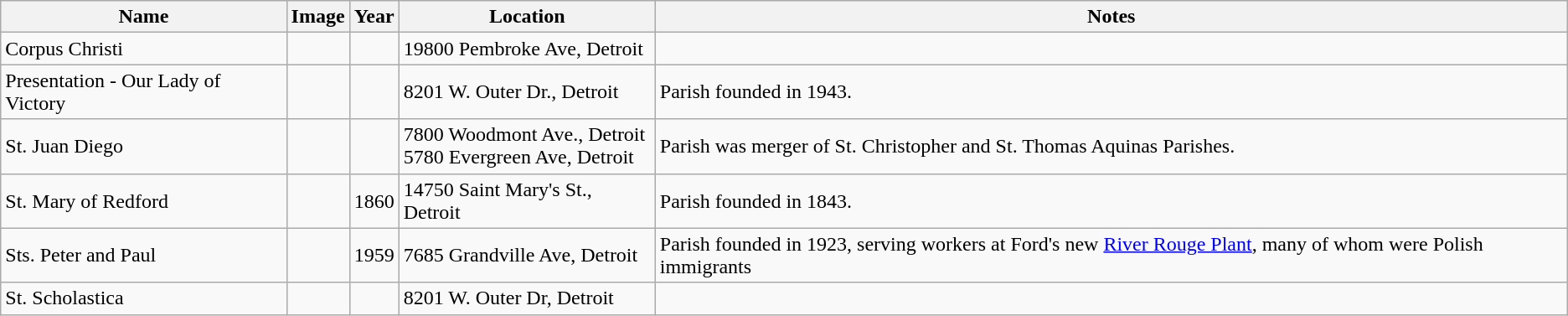<table class="wikitable sortable">
<tr>
<th>Name</th>
<th class="unsortable">Image</th>
<th>Year</th>
<th class="unsortable">Location</th>
<th class="unsortable">Notes</th>
</tr>
<tr>
<td>Corpus Christi</td>
<td></td>
<td></td>
<td>19800 Pembroke Ave, Detroit</td>
<td></td>
</tr>
<tr>
<td>Presentation - Our Lady of Victory</td>
<td></td>
<td></td>
<td>8201 W. Outer Dr., Detroit</td>
<td>Parish founded in 1943.</td>
</tr>
<tr>
<td>St. Juan Diego</td>
<td></td>
<td></td>
<td>7800 Woodmont Ave., Detroit<br>5780 Evergreen Ave, Detroit</td>
<td>Parish was merger of St. Christopher and St. Thomas Aquinas Parishes.</td>
</tr>
<tr>
<td>St. Mary of Redford</td>
<td></td>
<td>1860</td>
<td>14750 Saint Mary's St., Detroit</td>
<td>Parish founded in 1843.</td>
</tr>
<tr>
<td>Sts. Peter and Paul</td>
<td></td>
<td>1959</td>
<td>7685 Grandville Ave, Detroit</td>
<td>Parish founded in 1923, serving workers at Ford's new <a href='#'>River Rouge Plant</a>, many of whom were Polish immigrants</td>
</tr>
<tr>
<td>St. Scholastica</td>
<td></td>
<td></td>
<td>8201 W. Outer Dr, Detroit</td>
<td></td>
</tr>
</table>
